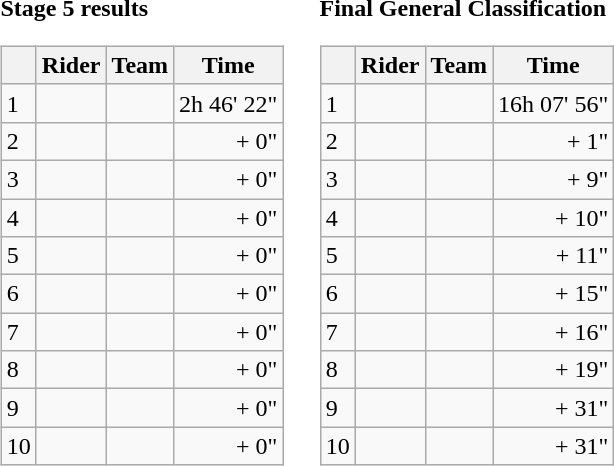<table>
<tr>
<td><strong>Stage 5 results</strong><br><table class="wikitable">
<tr>
<th></th>
<th>Rider</th>
<th>Team</th>
<th>Time</th>
</tr>
<tr>
<td>1</td>
<td></td>
<td></td>
<td>2h 46' 22"</td>
</tr>
<tr>
<td>2</td>
<td> </td>
<td></td>
<td style="text-align:right;">+ 0"</td>
</tr>
<tr>
<td>3</td>
<td>  </td>
<td></td>
<td style="text-align:right;">+ 0"</td>
</tr>
<tr>
<td>4</td>
<td></td>
<td></td>
<td style="text-align:right;">+ 0"</td>
</tr>
<tr>
<td>5</td>
<td></td>
<td></td>
<td style="text-align:right;">+ 0"</td>
</tr>
<tr>
<td>6</td>
<td></td>
<td></td>
<td style="text-align:right;">+ 0"</td>
</tr>
<tr>
<td>7</td>
<td></td>
<td></td>
<td style="text-align:right;">+ 0"</td>
</tr>
<tr>
<td>8</td>
<td></td>
<td></td>
<td style="text-align:right;">+ 0"</td>
</tr>
<tr>
<td>9</td>
<td></td>
<td></td>
<td style="text-align:right;">+ 0"</td>
</tr>
<tr>
<td>10</td>
<td></td>
<td></td>
<td style="text-align:right;">+ 0"</td>
</tr>
</table>
</td>
<td></td>
<td><strong>Final General Classification</strong><br><table class="wikitable">
<tr>
<th></th>
<th>Rider</th>
<th>Team</th>
<th>Time</th>
</tr>
<tr>
<td>1</td>
<td> </td>
<td></td>
<td>16h 07' 56"</td>
</tr>
<tr>
<td>2</td>
<td> </td>
<td></td>
<td style="text-align:right;">+ 1"</td>
</tr>
<tr>
<td>3</td>
<td></td>
<td></td>
<td style="text-align:right;">+ 9"</td>
</tr>
<tr>
<td>4</td>
<td>  </td>
<td></td>
<td style="text-align:right;">+ 10"</td>
</tr>
<tr>
<td>5</td>
<td> </td>
<td></td>
<td style="text-align:right;">+ 11"</td>
</tr>
<tr>
<td>6</td>
<td></td>
<td></td>
<td style="text-align:right;">+ 15"</td>
</tr>
<tr>
<td>7</td>
<td></td>
<td></td>
<td style="text-align:right;">+ 16"</td>
</tr>
<tr>
<td>8</td>
<td></td>
<td></td>
<td style="text-align:right;">+ 19"</td>
</tr>
<tr>
<td>9</td>
<td></td>
<td></td>
<td style="text-align:right;">+ 31"</td>
</tr>
<tr>
<td>10</td>
<td></td>
<td></td>
<td style="text-align:right;">+ 31"</td>
</tr>
</table>
</td>
</tr>
</table>
